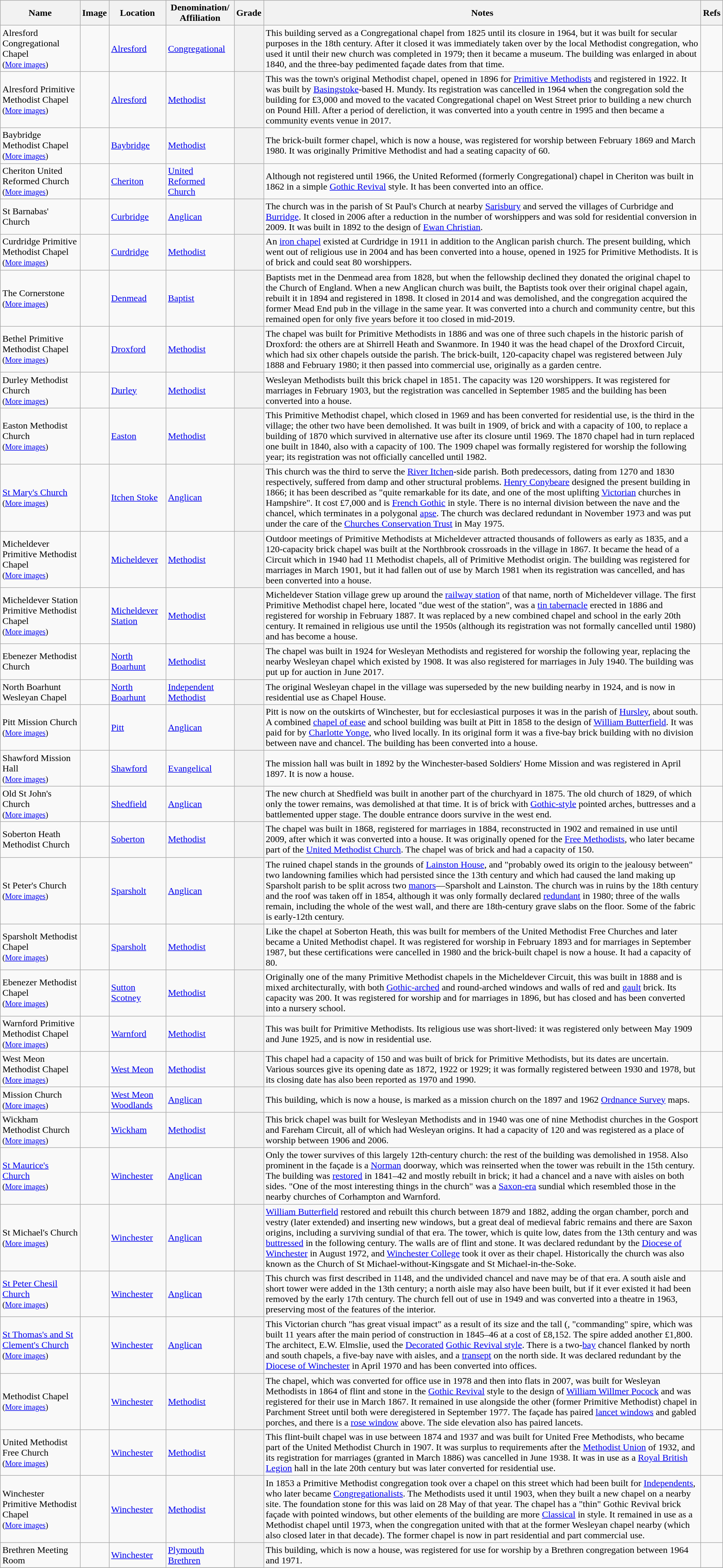<table class="wikitable sortable">
<tr>
<th align="center">Name</th>
<th align="center" class="unsortable">Image</th>
<th align="center">Location</th>
<th align="center">Denomination/<br>Affiliation</th>
<th align="center">Grade</th>
<th align="center" class="unsortable">Notes</th>
<th align="center" class="unsortable">Refs</th>
</tr>
<tr>
<td>Alresford Congregational Chapel<br><small>(<a href='#'>More images</a>)</small></td>
<td></td>
<td><a href='#'>Alresford</a><br></td>
<td><a href='#'>Congregational</a></td>
<th></th>
<td>This building served as a Congregational chapel from 1825 until its closure in 1964, but it was built for secular purposes in the 18th century.  After it closed it was immediately taken over by the local Methodist congregation, who used it until their new church was completed in 1979; then it became a museum.  The building was enlarged in about 1840, and the three-bay pedimented façade dates from that time.</td>
<td><br><br></td>
</tr>
<tr>
<td>Alresford Primitive Methodist Chapel<br><small>(<a href='#'>More images</a>)</small></td>
<td></td>
<td><a href='#'>Alresford</a><br></td>
<td><a href='#'>Methodist</a></td>
<th align="center"></th>
<td>This was the town's original Methodist chapel, opened in 1896 for <a href='#'>Primitive Methodists</a> and registered in 1922.  It was built by <a href='#'>Basingstoke</a>-based H. Mundy.  Its registration was cancelled in 1964 when the congregation sold the building for £3,000 and moved to the vacated Congregational chapel on West Street prior to building a new church on Pound Hill.  After a period of dereliction, it was converted into a youth centre in 1995 and then became a community events venue in 2017.</td>
<td><br></td>
</tr>
<tr>
<td>Baybridge Methodist Chapel<br><small>(<a href='#'>More images</a>)</small></td>
<td></td>
<td><a href='#'>Baybridge</a><br></td>
<td><a href='#'>Methodist</a></td>
<th align="center"></th>
<td>The brick-built former chapel, which is now a house, was registered for worship between February 1869 and March 1980.  It was originally Primitive Methodist and had a seating capacity of 60.</td>
<td><br></td>
</tr>
<tr>
<td>Cheriton United Reformed Church<br><small>(<a href='#'>More images</a>)</small></td>
<td></td>
<td><a href='#'>Cheriton</a><br></td>
<td><a href='#'>United Reformed Church</a></td>
<th align="center"></th>
<td>Although not registered until 1966, the United Reformed (formerly Congregational) chapel in Cheriton was built in 1862 in a simple <a href='#'>Gothic Revival</a> style.  It has been converted into an office.</td>
<td><br></td>
</tr>
<tr>
<td>St Barnabas' Church</td>
<td></td>
<td><a href='#'>Curbridge</a><br></td>
<td><a href='#'>Anglican</a></td>
<th align="center"></th>
<td>The church was in the parish of St Paul's Church at nearby <a href='#'>Sarisbury</a> and served the villages of Curbridge and <a href='#'>Burridge</a>.  It closed in 2006 after a reduction in the number of worshippers and was sold for residential conversion in 2009.  It was built in 1892 to the design of <a href='#'>Ewan Christian</a>.</td>
<td></td>
</tr>
<tr>
<td>Curdridge Primitive Methodist Chapel<br><small>(<a href='#'>More images</a>)</small></td>
<td></td>
<td><a href='#'>Curdridge</a><br></td>
<td><a href='#'>Methodist</a></td>
<th align="center"></th>
<td>An <a href='#'>iron chapel</a> existed at Curdridge in 1911 in addition to the Anglican parish church.  The present building, which went out of religious use in 2004 and has been converted into a house, opened in 1925 for Primitive Methodists.  It is of brick and could seat 80 worshippers.</td>
<td><br></td>
</tr>
<tr>
<td>The Cornerstone<br><small>(<a href='#'>More images</a>)</small></td>
<td></td>
<td><a href='#'>Denmead</a><br></td>
<td><a href='#'>Baptist</a></td>
<th align="center"></th>
<td>Baptists met in the Denmead area from 1828, but when the fellowship declined they donated the original chapel to the Church of England.  When a new Anglican church was built, the Baptists took over their original chapel again, rebuilt it in 1894 and registered in 1898.  It closed in 2014 and was demolished, and the congregation acquired the former Mead End pub in the village in the same year.  It was converted into a church and community centre, but this remained open for only five years before it too closed in mid-2019.</td>
<td><br><br></td>
</tr>
<tr>
<td>Bethel Primitive Methodist Chapel<br><small>(<a href='#'>More images</a>)</small></td>
<td></td>
<td><a href='#'>Droxford</a><br></td>
<td><a href='#'>Methodist</a></td>
<th align="center"></th>
<td>The chapel was built for Primitive Methodists in 1886 and was one of three such chapels in the historic parish of Droxford: the others are at Shirrell Heath and Swanmore.  In 1940 it was the head chapel of the Droxford Circuit, which had six other chapels outside the parish.  The brick-built, 120-capacity chapel was registered between July 1888 and February 1980; it then passed into commercial use, originally as a garden centre.</td>
<td><br><br></td>
</tr>
<tr>
<td>Durley Methodist Church<br><small>(<a href='#'>More images</a>)</small></td>
<td></td>
<td><a href='#'>Durley</a><br></td>
<td><a href='#'>Methodist</a></td>
<th align="center"></th>
<td>Wesleyan Methodists built this brick chapel in 1851.  The capacity was 120 worshippers.  It was registered for marriages in February 1903, but the registration was cancelled in September 1985 and the building has been converted into a house.</td>
<td><br></td>
</tr>
<tr>
<td>Easton Methodist Church<br><small>(<a href='#'>More images</a>)</small></td>
<td></td>
<td><a href='#'>Easton</a><br></td>
<td><a href='#'>Methodist</a></td>
<th align="center"></th>
<td>This Primitive Methodist chapel, which closed in 1969 and has been converted for residential use, is the third in the village; the other two have been demolished.  It was built in 1909, of brick and with a capacity of 100, to replace a building of 1870 which survived in alternative use after its closure until 1969.  The 1870 chapel had in turn replaced one built in 1840, also with a capacity of 100.  The 1909 chapel was formally registered for worship the following year; its registration was not officially cancelled until 1982.</td>
<td><br><br></td>
</tr>
<tr>
<td><a href='#'>St Mary's Church</a><br><small>(<a href='#'>More images</a>)</small></td>
<td></td>
<td><a href='#'>Itchen Stoke</a><br></td>
<td><a href='#'>Anglican</a></td>
<th></th>
<td>This church was the third to serve the <a href='#'>River Itchen</a>-side parish.  Both predecessors, dating from  1270 and 1830 respectively, suffered from damp and other structural problems.  <a href='#'>Henry Conybeare</a> designed the present building in 1866; it has been described as "quite remarkable for its date, and one of the most uplifting <a href='#'>Victorian</a> churches in Hampshire".  It cost £7,000 and is <a href='#'>French Gothic</a> in style.  There is no internal division between the nave and the chancel, which terminates in a polygonal <a href='#'>apse</a>.  The church was declared redundant in November 1973 and was put under the care of the <a href='#'>Churches Conservation Trust</a> in May 1975.</td>
<td><br></td>
</tr>
<tr>
<td>Micheldever Primitive Methodist Chapel<br><small>(<a href='#'>More images</a>)</small></td>
<td></td>
<td><a href='#'>Micheldever</a><br></td>
<td><a href='#'>Methodist</a></td>
<th align="center"></th>
<td>Outdoor meetings of Primitive Methodists at Micheldever attracted thousands of followers as early as 1835, and a 120-capacity brick chapel was built at the Northbrook crossroads in the village in 1867.  It became the head of a Circuit which in 1940 had 11 Methodist chapels, all of Primitive Methodist origin.  The building was registered for marriages in March 1901, but it had fallen out of use by March 1981 when its registration was cancelled, and has been converted into a house.</td>
<td><br><br></td>
</tr>
<tr>
<td>Micheldever Station Primitive Methodist Chapel<br><small>(<a href='#'>More images</a>)</small></td>
<td></td>
<td><a href='#'>Micheldever Station</a><br></td>
<td><a href='#'>Methodist</a></td>
<th align="center"></th>
<td>Micheldever Station village grew up around the <a href='#'>railway station</a> of that name, north of Micheldever village.  The first Primitive Methodist chapel here, located "due west of the station", was a <a href='#'>tin tabernacle</a> erected in 1886 and registered for worship in February 1887.  It was replaced by a new combined chapel and school in the early 20th century.  It remained in religious use until the 1950s (although its registration was not formally cancelled until 1980) and has become a house.</td>
<td><br></td>
</tr>
<tr>
<td>Ebenezer Methodist Church</td>
<td></td>
<td><a href='#'>North Boarhunt</a><br></td>
<td><a href='#'>Methodist</a></td>
<th align="center"></th>
<td>The chapel was built in 1924 for Wesleyan Methodists and registered for worship the following year, replacing the nearby Wesleyan chapel which existed by 1908.  It was also registered for marriages in July 1940.  The building was put up for auction in June 2017.</td>
<td><br><br></td>
</tr>
<tr>
<td>North Boarhunt Wesleyan Chapel</td>
<td></td>
<td><a href='#'>North Boarhunt</a><br></td>
<td><a href='#'>Independent Methodist</a></td>
<th align="center"></th>
<td>The original Wesleyan chapel in the village was superseded by the new building nearby in 1924, and is now in residential use as Chapel House.</td>
<td></td>
</tr>
<tr>
<td>Pitt Mission Church<br><small>(<a href='#'>More images</a>)</small></td>
<td></td>
<td><a href='#'>Pitt</a><br></td>
<td><a href='#'>Anglican</a></td>
<th></th>
<td>Pitt is now on the outskirts of Winchester, but for ecclesiastical purposes it was in the parish of <a href='#'>Hursley</a>, about  south.  A combined <a href='#'>chapel of ease</a> and school building was built at Pitt in 1858 to the design of <a href='#'>William Butterfield</a>.  It was paid for by <a href='#'>Charlotte Yonge</a>, who lived locally.  In its original form it was a five-bay brick building with no division between nave and chancel.  The building has been converted into a house.</td>
<td><br></td>
</tr>
<tr>
<td>Shawford Mission Hall<br><small>(<a href='#'>More images</a>)</small></td>
<td></td>
<td><a href='#'>Shawford</a><br></td>
<td><a href='#'>Evangelical</a></td>
<th align="center"></th>
<td>The mission hall was built in 1892 by the Winchester-based Soldiers' Home Mission and was registered in April 1897.  It is now a house.</td>
<td><br></td>
</tr>
<tr>
<td>Old St John's Church<br><small>(<a href='#'>More images</a>)</small></td>
<td></td>
<td><a href='#'>Shedfield</a><br></td>
<td><a href='#'>Anglican</a></td>
<th></th>
<td>The new church at Shedfield was built in another part of the churchyard in 1875.  The old church of 1829, of which only the tower remains, was demolished at that time.  It is of brick with <a href='#'>Gothic-style</a> pointed arches, buttresses and a battlemented upper stage.  The double entrance doors survive in the west end.</td>
<td></td>
</tr>
<tr>
<td>Soberton Heath Methodist Church</td>
<td></td>
<td><a href='#'>Soberton</a><br></td>
<td><a href='#'>Methodist</a></td>
<th align="center"></th>
<td>The chapel was built in 1868, registered for marriages in 1884, reconstructed in 1902 and remained in use until 2009, after which it was converted into a house.  It was originally opened for the <a href='#'>Free Methodists</a>, who later became part of the <a href='#'>United Methodist Church</a>.  The chapel was of brick and had a capacity of 150.</td>
<td><br><br></td>
</tr>
<tr>
<td>St Peter's Church<br><small>(<a href='#'>More images</a>)</small></td>
<td></td>
<td><a href='#'>Sparsholt</a><br></td>
<td><a href='#'>Anglican</a></td>
<th></th>
<td>The ruined chapel stands in the grounds of <a href='#'>Lainston House</a>, and "probably owed its origin to the jealousy between" two landowning families which had persisted since the 13th century and which had caused the land making up Sparsholt parish to be split across two <a href='#'>manors</a>—Sparsholt and Lainston.  The church was in ruins by the 18th century and the roof was taken off in 1854, although it was only formally declared <a href='#'>redundant</a> in 1980; three of the walls remain, including the whole of the west wall, and there are 18th-century grave slabs on the floor.  Some of the fabric is early-12th century.</td>
<td><br></td>
</tr>
<tr>
<td>Sparsholt Methodist Chapel<br><small>(<a href='#'>More images</a>)</small></td>
<td></td>
<td><a href='#'>Sparsholt</a><br></td>
<td><a href='#'>Methodist</a></td>
<th align="center"></th>
<td>Like the chapel at Soberton Heath, this was built for members of the United Methodist Free Churches and later became a United Methodist chapel.  It was registered for worship in February 1893 and for marriages in September 1987, but these certifications were cancelled in 1980 and the brick-built chapel is now a house.  It had a capacity of 80.</td>
<td><br></td>
</tr>
<tr>
<td>Ebenezer Methodist Chapel<br><small>(<a href='#'>More images</a>)</small></td>
<td></td>
<td><a href='#'>Sutton Scotney</a><br></td>
<td><a href='#'>Methodist</a></td>
<th align="center"></th>
<td>Originally one of the many Primitive Methodist chapels in the Micheldever Circuit, this was built in 1888 and is mixed architecturally, with both <a href='#'>Gothic-arched</a> and round-arched windows and walls of red and <a href='#'>gault</a> brick.  Its capacity was 200.  It was registered for worship and for marriages in 1896, but has closed and has been converted into a nursery school.</td>
<td><br></td>
</tr>
<tr>
<td>Warnford Primitive Methodist Chapel<br><small>(<a href='#'>More images</a>)</small></td>
<td></td>
<td><a href='#'>Warnford</a><br></td>
<td><a href='#'>Methodist</a></td>
<th align="center"></th>
<td>This was built for Primitive Methodists.  Its religious use was short-lived: it was registered only between May 1909 and June 1925, and is now in residential use.</td>
<td></td>
</tr>
<tr>
<td>West Meon Methodist Chapel<br><small>(<a href='#'>More images</a>)</small></td>
<td></td>
<td><a href='#'>West Meon</a><br></td>
<td><a href='#'>Methodist</a></td>
<th align="center"></th>
<td>This chapel had a capacity of 150 and was built of brick for Primitive Methodists, but its dates are uncertain.  Various sources give its opening date as 1872, 1922 or 1929; it was formally registered between 1930 and 1978, but its closing date has also been reported as 1970 and 1990.</td>
<td><br><br></td>
</tr>
<tr>
<td>Mission Church<br><small>(<a href='#'>More images</a>)</small></td>
<td></td>
<td><a href='#'>West Meon Woodlands</a><br></td>
<td><a href='#'>Anglican</a></td>
<th align="center"></th>
<td>This building, which is now a house, is marked as a mission church on the 1897 and 1962 <a href='#'>Ordnance Survey</a> maps.</td>
<td></td>
</tr>
<tr>
<td>Wickham Methodist Church<br><small>(<a href='#'>More images</a>)</small></td>
<td></td>
<td><a href='#'>Wickham</a><br></td>
<td><a href='#'>Methodist</a></td>
<th align="center"></th>
<td>This brick chapel was built for Wesleyan Methodists and in 1940 was one of nine Methodist churches in the Gosport and Fareham Circuit, all of which had Wesleyan origins.  It had a capacity of 120 and was registered as a place of worship between 1906 and 2006.</td>
<td><br><br></td>
</tr>
<tr>
<td><a href='#'>St Maurice's Church</a><br><small>(<a href='#'>More images</a>)</small></td>
<td></td>
<td><a href='#'>Winchester</a><br></td>
<td><a href='#'>Anglican</a></td>
<th></th>
<td>Only the tower survives of this largely 12th-century church: the rest of the building was demolished in 1958.  Also prominent in the façade is a <a href='#'>Norman</a> doorway, which was reinserted when the tower was rebuilt in the 15th century.  The building was <a href='#'>restored</a> in 1841–42 and mostly rebuilt in brick; it had a chancel and a nave with aisles on both sides.  "One of the most interesting things in the church" was a <a href='#'>Saxon-era</a> sundial which resembled those in the nearby churches of Corhampton and Warnford.</td>
<td><br></td>
</tr>
<tr>
<td>St Michael's Church<br><small>(<a href='#'>More images</a>)</small></td>
<td></td>
<td><a href='#'>Winchester</a><br></td>
<td><a href='#'>Anglican</a></td>
<th></th>
<td><a href='#'>William Butterfield</a> restored and rebuilt this church between 1879 and 1882, adding the organ chamber, porch and vestry (later extended) and inserting new windows, but a great deal of medieval fabric remains and there are Saxon origins, including a surviving sundial of that era.  The tower, which is quite low, dates from the 13th century and was <a href='#'>buttressed</a> in the following century.  The walls are of flint and stone.  It was declared redundant by the <a href='#'>Diocese of Winchester</a> in August 1972, and <a href='#'>Winchester College</a> took it over as their chapel.  Historically the church was also known as the Church of St Michael-without-Kingsgate and St Michael-in-the-Soke.</td>
<td><br></td>
</tr>
<tr>
<td><a href='#'>St Peter Chesil Church</a><br><small>(<a href='#'>More images</a>)</small></td>
<td></td>
<td><a href='#'>Winchester</a><br></td>
<td><a href='#'>Anglican</a></td>
<th></th>
<td>This church was first described in 1148, and the undivided chancel and nave may be of that era.  A south aisle and short tower were added in the 13th century; a north aisle may also have been built, but if it ever existed it had been removed by the early 17th century.  The church fell out of use in 1949 and was converted into a theatre in 1963, preserving most of the features of the interior.</td>
<td><br></td>
</tr>
<tr>
<td><a href='#'>St Thomas's and St Clement's Church</a><br><small>(<a href='#'>More images</a>)</small></td>
<td></td>
<td><a href='#'>Winchester</a><br></td>
<td><a href='#'>Anglican</a></td>
<th></th>
<td>This Victorian church "has great visual impact" as a result of its size and the tall (, "commanding" spire, which was built 11 years after the main period of construction in 1845–46 at a cost of £8,152.  The spire added another £1,800.  The architect, E.W. Elmslie, used the <a href='#'>Decorated</a> <a href='#'>Gothic Revival style</a>.  There is a two-<a href='#'>bay</a> chancel flanked by north and south chapels, a five-bay nave with aisles, and a <a href='#'>transept</a> on the north side.  It was declared redundant by the <a href='#'>Diocese of Winchester</a> in April 1970 and has been converted into offices.</td>
<td><br></td>
</tr>
<tr>
<td>Methodist Chapel<br><small>(<a href='#'>More images</a>)</small></td>
<td></td>
<td><a href='#'>Winchester</a><br></td>
<td><a href='#'>Methodist</a></td>
<th align="center"></th>
<td>The chapel, which was converted for office use in 1978 and then into flats in 2007, was built for Wesleyan Methodists in 1864 of flint and stone in the <a href='#'>Gothic Revival</a> style to the design of <a href='#'>William Willmer Pocock</a> and was registered for their use in March 1867.  It remained in use alongside the other (former Primitive Methodist) chapel in Parchment Street until both were deregistered in September 1977.  The façade has paired <a href='#'>lancet windows</a> and gabled porches, and there is a <a href='#'>rose window</a> above.  The side elevation also has paired lancets.</td>
<td><br></td>
</tr>
<tr>
<td>United Methodist Free Church<br><small>(<a href='#'>More images</a>)</small></td>
<td></td>
<td><a href='#'>Winchester</a><br></td>
<td><a href='#'>Methodist</a></td>
<th align="center"></th>
<td>This flint-built chapel was in use between 1874 and 1937 and was built for United Free Methodists, who became part of the United Methodist Church in 1907.  It was surplus to requirements after the <a href='#'>Methodist Union</a> of 1932, and its registration for marriages (granted in March 1886) was cancelled in June 1938.  It was in use as a <a href='#'>Royal British Legion</a> hall in the late 20th century but was later converted for residential use.</td>
<td><br></td>
</tr>
<tr>
<td>Winchester Primitive Methodist Chapel<br><small>(<a href='#'>More images</a>)</small></td>
<td></td>
<td><a href='#'>Winchester</a><br></td>
<td><a href='#'>Methodist</a></td>
<th align="center"></th>
<td>In 1853 a Primitive Methodist congregation took over a chapel on this street which had been built for <a href='#'>Independents</a>, who later became <a href='#'>Congregationalists</a>.  The Methodists used it until 1903, when they built a new chapel on a nearby site.  The foundation stone for this was laid on 28 May of that year.  The chapel has a "thin" Gothic Revival brick façade with pointed windows, but other elements of the building are more <a href='#'>Classical</a> in style.  It remained in use as a Methodist chapel until 1973, when the congregation united with that at the former Wesleyan chapel nearby (which also closed later in that decade).  The former chapel is now in part residential and part commercial use.</td>
<td><br><br><br></td>
</tr>
<tr>
<td>Brethren Meeting Room</td>
<td></td>
<td><a href='#'>Winchester</a><br></td>
<td><a href='#'>Plymouth Brethren</a></td>
<th align="center"></th>
<td>This building, which is now a house, was registered for use for worship by a Brethren congregation between 1964 and 1971.</td>
<td></td>
</tr>
<tr>
</tr>
</table>
